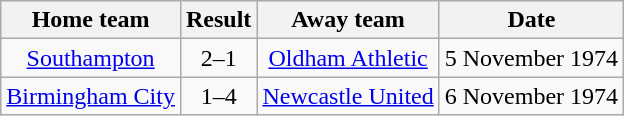<table class="wikitable" style="text-align: center">
<tr>
<th>Home team</th>
<th>Result</th>
<th>Away team</th>
<th>Date</th>
</tr>
<tr>
<td><a href='#'>Southampton</a></td>
<td>2–1</td>
<td><a href='#'>Oldham Athletic</a></td>
<td>5 November 1974</td>
</tr>
<tr>
<td><a href='#'>Birmingham City</a></td>
<td>1–4</td>
<td><a href='#'>Newcastle United</a></td>
<td>6 November 1974</td>
</tr>
</table>
